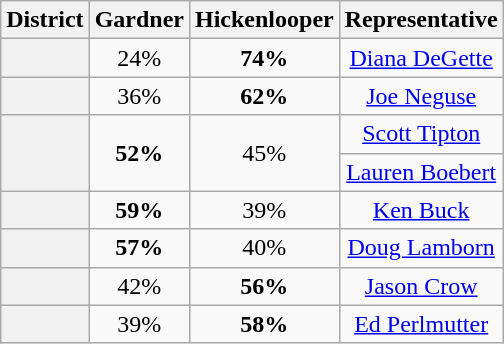<table class=wikitable>
<tr>
<th>District</th>
<th>Gardner</th>
<th>Hickenlooper</th>
<th>Representative</th>
</tr>
<tr align=center>
<th></th>
<td>24%</td>
<td><strong>74%</strong></td>
<td><a href='#'>Diana DeGette</a></td>
</tr>
<tr align=center>
<th></th>
<td>36%</td>
<td><strong>62%</strong></td>
<td><a href='#'>Joe Neguse</a></td>
</tr>
<tr align=center>
<th rowspan=2 ></th>
<td rowspan=2><strong>52%</strong></td>
<td rowspan=2>45%</td>
<td><a href='#'>Scott Tipton</a></td>
</tr>
<tr align=center>
<td><a href='#'>Lauren Boebert</a></td>
</tr>
<tr align=center>
<th></th>
<td><strong>59%</strong></td>
<td>39%</td>
<td><a href='#'>Ken Buck</a></td>
</tr>
<tr align=center>
<th></th>
<td><strong>57%</strong></td>
<td>40%</td>
<td><a href='#'>Doug Lamborn</a></td>
</tr>
<tr align=center>
<th></th>
<td>42%</td>
<td><strong>56%</strong></td>
<td><a href='#'>Jason Crow</a></td>
</tr>
<tr align=center>
<th></th>
<td>39%</td>
<td><strong>58%</strong></td>
<td><a href='#'>Ed Perlmutter</a></td>
</tr>
</table>
